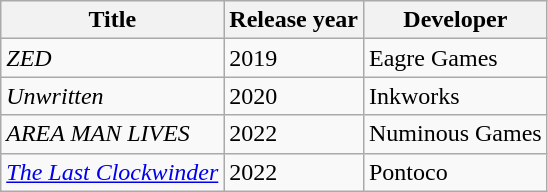<table class="wikitable" border="1">
<tr>
<th>Title</th>
<th>Release year</th>
<th>Developer</th>
</tr>
<tr>
<td><em>ZED</em></td>
<td>2019</td>
<td>Eagre Games</td>
</tr>
<tr>
<td><em>Unwritten</em></td>
<td>2020</td>
<td>Inkworks</td>
</tr>
<tr>
<td><em>AREA MAN LIVES</em></td>
<td>2022</td>
<td>Numinous Games</td>
</tr>
<tr>
<td><em><a href='#'>The Last Clockwinder</a></em></td>
<td>2022</td>
<td>Pontoco</td>
</tr>
</table>
